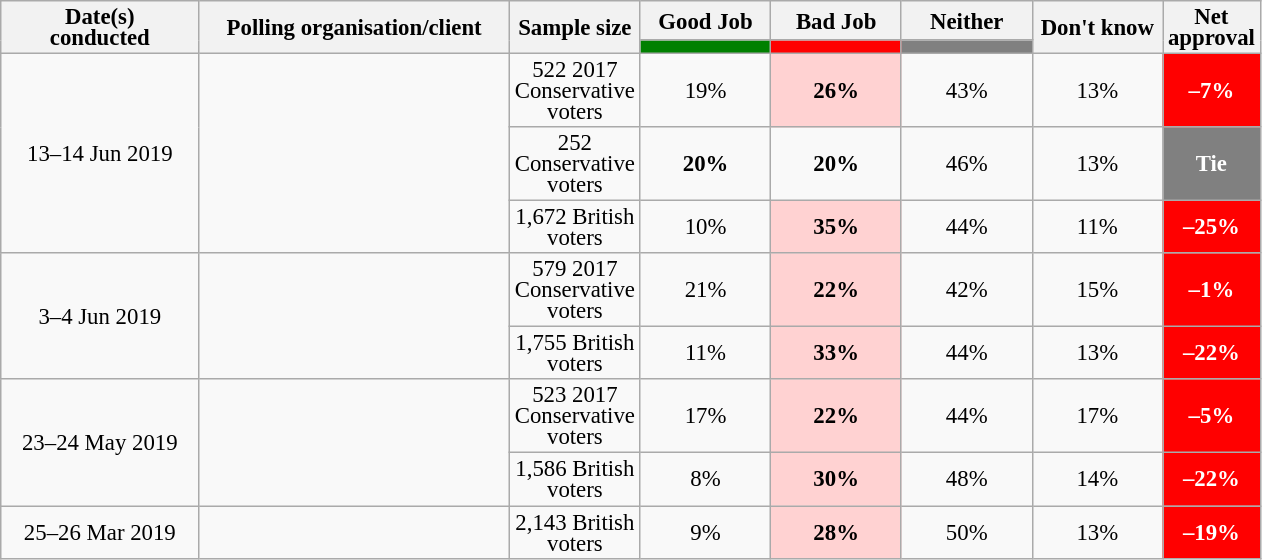<table class="wikitable collapsible sortable" style="text-align:center;font-size:95%;line-height:14px;">
<tr>
<th rowspan="2" style="width:125px;">Date(s)<br>conducted</th>
<th rowspan="2" style="width:200px;">Polling organisation/client</th>
<th rowspan="2" style="width:60px;">Sample size</th>
<th class="unsortable" style="width:80px;">Good Job</th>
<th class="unsortable" style="width: 80px;">Bad Job</th>
<th class="unsortable" style="width:80px;">Neither</th>
<th rowspan="2" class="unsortable" style="width:80px;">Don't know</th>
<th rowspan="2" class="unsortable" style="width:20px;">Net approval</th>
</tr>
<tr>
<th class="unsortable" style="background:green;width:60px;"></th>
<th class="unsortable" style="background:red;width:60px;"></th>
<th class="unsortable" style="background:grey;width:60px;"></th>
</tr>
<tr>
<td rowspan="3">13–14 Jun 2019</td>
<td rowspan="3"></td>
<td>522 2017 Conservative voters</td>
<td>19%</td>
<td style="background:#FFD2D2"><strong>26%</strong></td>
<td>43%</td>
<td>13%</td>
<td style="background:red;color:white;"><strong>–7%</strong></td>
</tr>
<tr>
<td>252 Conservative voters</td>
<td><strong>20%</strong></td>
<td><strong>20%</strong></td>
<td>46%</td>
<td>13%</td>
<td style="background:gray;color:white;"><strong>Tie</strong></td>
</tr>
<tr>
<td>1,672 British voters</td>
<td>10%</td>
<td style="background:#FFD2D2"><strong>35%</strong></td>
<td>44%</td>
<td>11%</td>
<td style="background:red;color:white;"><strong>–25%</strong></td>
</tr>
<tr>
<td rowspan="2">3–4 Jun 2019</td>
<td rowspan="2"></td>
<td>579 2017 Conservative voters</td>
<td>21%</td>
<td style="background:#FFD2D2"><strong>22%</strong></td>
<td>42%</td>
<td>15%</td>
<td style="background:red;color:white;"><strong>–1%</strong></td>
</tr>
<tr>
<td>1,755 British voters</td>
<td>11%</td>
<td style="background:#FFD2D2"><strong>33%</strong></td>
<td>44%</td>
<td>13%</td>
<td style="background:red;color:white;"><strong>–22%</strong></td>
</tr>
<tr>
<td rowspan="2">23–24 May 2019</td>
<td rowspan="2"></td>
<td>523 2017 Conservative voters</td>
<td>17%</td>
<td style="background:#FFD2D2"><strong>22%</strong></td>
<td>44%</td>
<td>17%</td>
<td style="background:red;color:white;"><strong>–5%</strong></td>
</tr>
<tr>
<td>1,586 British voters</td>
<td>8%</td>
<td style="background:#FFD2D2"><strong>30%</strong></td>
<td>48%</td>
<td>14%</td>
<td style="background:red;color:white;"><strong>–22%</strong></td>
</tr>
<tr>
<td>25–26 Mar 2019</td>
<td></td>
<td>2,143 British voters</td>
<td>9%</td>
<td style="background:#FFD2D2"><strong>28%</strong></td>
<td>50%</td>
<td>13%</td>
<td style="background:red;color:white;"><strong>–19%</strong></td>
</tr>
</table>
